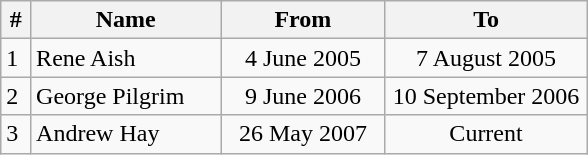<table class="sortable wikitable" style="width:31%;text-align:center">
<tr>
<th width=1%>#</th>
<th width=15%>Name</th>
<th width=13%>From</th>
<th width=13%>To</th>
</tr>
<tr>
<td align=left>1</td>
<td align=left> Rene Aish</td>
<td>4 June 2005</td>
<td>7 August 2005</td>
</tr>
<tr>
<td align=left>2</td>
<td align=left> George Pilgrim</td>
<td>9 June 2006</td>
<td>10 September 2006</td>
</tr>
<tr>
<td align=left>3</td>
<td align=left> Andrew Hay</td>
<td>26 May 2007</td>
<td>Current</td>
</tr>
</table>
